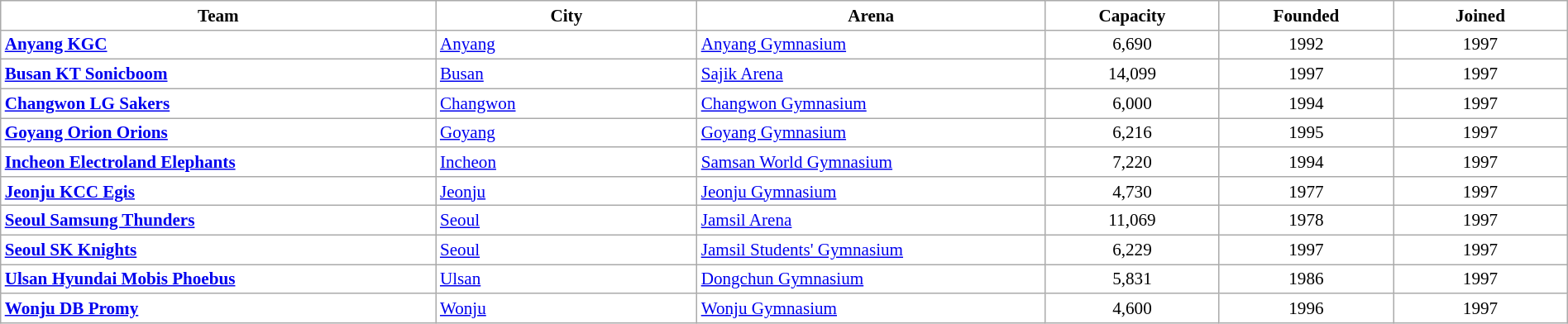<table class="wikitable" style="width:100%; font-size:88%; background:white;">
<tr>
<th style="background:white; width:25%">Team</th>
<th style="background:white; width:15%">City</th>
<th style="background:white; width:20%">Arena</th>
<th style="background:white; width:10%">Capacity</th>
<th style="background:white; width:10%">Founded</th>
<th style="background:white; width:10%">Joined</th>
</tr>
<tr>
<td><strong><a href='#'>Anyang KGC</a></strong></td>
<td><a href='#'>Anyang</a></td>
<td><a href='#'>Anyang Gymnasium</a></td>
<td align=center>6,690</td>
<td align=center>1992</td>
<td align=center>1997</td>
</tr>
<tr>
<td><strong><a href='#'>Busan KT Sonicboom</a></strong></td>
<td><a href='#'>Busan</a></td>
<td><a href='#'>Sajik Arena</a></td>
<td align=center>14,099</td>
<td align=center>1997</td>
<td align=center>1997</td>
</tr>
<tr>
<td><strong><a href='#'>Changwon LG Sakers</a></strong></td>
<td><a href='#'>Changwon</a></td>
<td><a href='#'>Changwon Gymnasium</a></td>
<td align=center>6,000</td>
<td align=center>1994</td>
<td align=center>1997</td>
</tr>
<tr>
<td><strong><a href='#'>Goyang Orion Orions</a></strong></td>
<td><a href='#'>Goyang</a></td>
<td><a href='#'>Goyang Gymnasium</a></td>
<td align=center>6,216</td>
<td align=center>1995</td>
<td align=center>1997</td>
</tr>
<tr>
<td><strong><a href='#'>Incheon Electroland Elephants</a></strong></td>
<td><a href='#'>Incheon</a></td>
<td><a href='#'>Samsan World Gymnasium</a></td>
<td align=center>7,220</td>
<td align=center>1994</td>
<td align=center>1997</td>
</tr>
<tr>
<td><strong><a href='#'>Jeonju KCC Egis</a></strong></td>
<td><a href='#'>Jeonju</a></td>
<td><a href='#'>Jeonju Gymnasium</a></td>
<td align=center>4,730</td>
<td align=center>1977</td>
<td align=center>1997</td>
</tr>
<tr>
<td><strong><a href='#'>Seoul Samsung Thunders</a></strong></td>
<td><a href='#'>Seoul</a></td>
<td><a href='#'>Jamsil Arena</a></td>
<td align=center>11,069</td>
<td align=center>1978</td>
<td align=center>1997</td>
</tr>
<tr>
<td><strong><a href='#'>Seoul SK Knights</a></strong></td>
<td><a href='#'>Seoul</a></td>
<td><a href='#'>Jamsil Students' Gymnasium</a></td>
<td align=center>6,229</td>
<td align=center>1997</td>
<td align=center>1997</td>
</tr>
<tr>
<td><strong><a href='#'>Ulsan Hyundai Mobis Phoebus</a></strong></td>
<td><a href='#'>Ulsan</a></td>
<td><a href='#'>Dongchun Gymnasium</a></td>
<td align=center>5,831</td>
<td align=center>1986</td>
<td align=center>1997</td>
</tr>
<tr>
<td><strong><a href='#'>Wonju DB Promy</a></strong></td>
<td><a href='#'>Wonju</a></td>
<td><a href='#'>Wonju Gymnasium</a></td>
<td align=center>4,600</td>
<td align=center>1996</td>
<td align=center>1997</td>
</tr>
</table>
